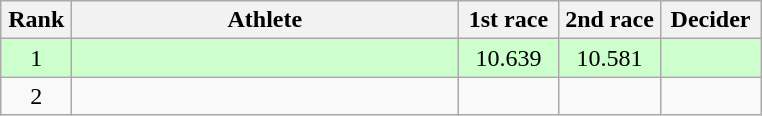<table class=wikitable style="text-align:center">
<tr>
<th width=40>Rank</th>
<th width=250>Athlete</th>
<th width=60>1st race</th>
<th width=60>2nd race</th>
<th width=60>Decider</th>
</tr>
<tr bgcolor=ccffcc>
<td>1</td>
<td align=left></td>
<td>10.639</td>
<td>10.581</td>
<td></td>
</tr>
<tr>
<td>2</td>
<td align=left></td>
<td></td>
<td></td>
<td></td>
</tr>
</table>
